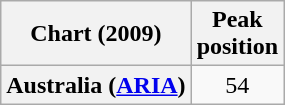<table class="wikitable plainrowheaders" style="text-align:center">
<tr>
<th scope="col">Chart (2009)</th>
<th scope="col">Peak<br>position</th>
</tr>
<tr>
<th scope="row">Australia (<a href='#'>ARIA</a>)</th>
<td>54</td>
</tr>
</table>
